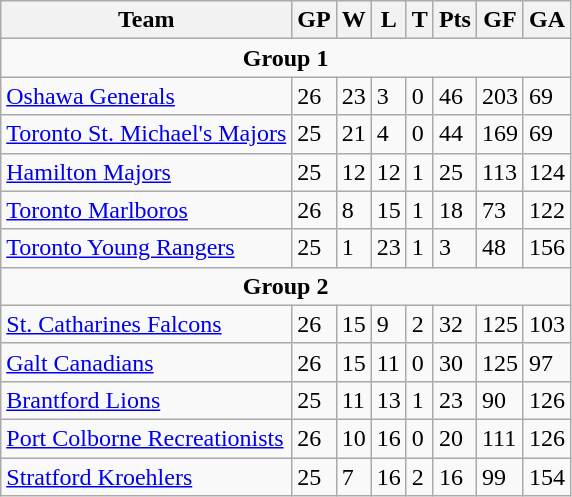<table class="wikitable">
<tr>
<th>Team</th>
<th>GP</th>
<th>W</th>
<th>L</th>
<th>T</th>
<th>Pts</th>
<th>GF</th>
<th>GA</th>
</tr>
<tr>
<td colspan="8" align="center"><strong>Group 1</strong></td>
</tr>
<tr>
<td><a href='#'>Oshawa Generals</a></td>
<td>26</td>
<td>23</td>
<td>3</td>
<td>0</td>
<td>46</td>
<td>203</td>
<td>69</td>
</tr>
<tr>
<td><a href='#'>Toronto St. Michael's Majors</a></td>
<td>25</td>
<td>21</td>
<td>4</td>
<td>0</td>
<td>44</td>
<td>169</td>
<td>69</td>
</tr>
<tr>
<td><a href='#'>Hamilton Majors</a></td>
<td>25</td>
<td>12</td>
<td>12</td>
<td>1</td>
<td>25</td>
<td>113</td>
<td>124</td>
</tr>
<tr>
<td><a href='#'>Toronto Marlboros</a></td>
<td>26</td>
<td>8</td>
<td>15</td>
<td>1</td>
<td>18</td>
<td>73</td>
<td>122</td>
</tr>
<tr>
<td><a href='#'>Toronto Young Rangers</a></td>
<td>25</td>
<td>1</td>
<td>23</td>
<td>1</td>
<td>3</td>
<td>48</td>
<td>156</td>
</tr>
<tr>
<td colspan="8" align="center"><strong>Group 2</strong></td>
</tr>
<tr>
<td><a href='#'>St. Catharines Falcons</a></td>
<td>26</td>
<td>15</td>
<td>9</td>
<td>2</td>
<td>32</td>
<td>125</td>
<td>103</td>
</tr>
<tr>
<td><a href='#'>Galt Canadians</a></td>
<td>26</td>
<td>15</td>
<td>11</td>
<td>0</td>
<td>30</td>
<td>125</td>
<td>97</td>
</tr>
<tr>
<td><a href='#'>Brantford Lions</a></td>
<td>25</td>
<td>11</td>
<td>13</td>
<td>1</td>
<td>23</td>
<td>90</td>
<td>126</td>
</tr>
<tr>
<td><a href='#'>Port Colborne Recreationists</a></td>
<td>26</td>
<td>10</td>
<td>16</td>
<td>0</td>
<td>20</td>
<td>111</td>
<td>126</td>
</tr>
<tr>
<td><a href='#'>Stratford Kroehlers</a></td>
<td>25</td>
<td>7</td>
<td>16</td>
<td>2</td>
<td>16</td>
<td>99</td>
<td>154</td>
</tr>
</table>
